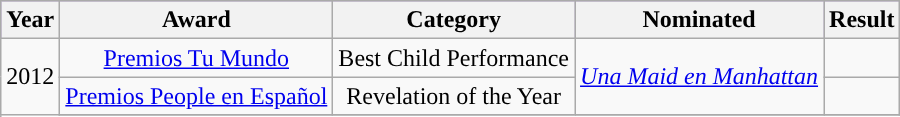<table class="wikitable plainrowheaders" style="text-align:center;">
<tr style="background:#96c;">
<th scope="col">Year</th>
<th scope="col">Award</th>
<th scope="col">Category</th>
<th scope="col">Nominated</th>
<th scope="col">Result</th>
</tr>
<tr>
<td scope="row" rowspan="5">2012</td>
<td rowspan="1"><a href='#'>Premios Tu Mundo</a></td>
<td scope="row">Best Child Performance</td>
<td rowspan="2"><em><a href='#'>Una Maid en Manhattan</a></em></td>
<td></td>
</tr>
<tr>
<td rowspan="1"><a href='#'>Premios People en Español</a></td>
<td scope="row">Revelation of the Year</td>
<td></td>
</tr>
<tr>
</tr>
</table>
